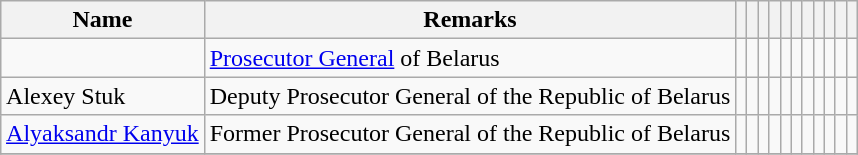<table class="wikitable sortable" style="margin: auto">
<tr>
<th>Name</th>
<th>Remarks</th>
<th></th>
<th></th>
<th></th>
<th></th>
<th></th>
<th></th>
<th></th>
<th></th>
<th></th>
<th></th>
<th></th>
</tr>
<tr>
<td></td>
<td><a href='#'>Prosecutor General</a> of Belarus</td>
<td style="text-align:center;"></td>
<td style="text-align:center;"></td>
<td style="text-align:center;"></td>
<td style="text-align:center;"></td>
<td style="text-align:center;"></td>
<td style="text-align:center;"></td>
<td style="text-align:center;"></td>
<td style="text-align:center;"></td>
<td style="text-align:center;"></td>
<td style="text-align:center;"></td>
<td style="text-align:center;"></td>
</tr>
<tr>
<td>Alexey Stuk</td>
<td>Deputy Prosecutor General of the Republic of Belarus</td>
<td style="text-align:center;"></td>
<td style="text-align:center;"></td>
<td style="text-align:center;"></td>
<td style="text-align:center;"></td>
<td></td>
<td></td>
<td></td>
<td style="text-align:center;"></td>
<td style="text-align:center;"></td>
<td></td>
<td></td>
</tr>
<tr>
<td><a href='#'>Alyaksandr Kanyuk</a></td>
<td>Former Prosecutor General of the Republic of Belarus</td>
<td></td>
<td style="text-align:center;"></td>
<td style="text-align:center;"></td>
<td style="text-align:center;"></td>
<td style="text-align:center;"></td>
<td style="text-align:center;"></td>
<td></td>
<td style="text-align:center;"></td>
<td style="text-align:center;"></td>
<td></td>
<td></td>
</tr>
<tr>
</tr>
</table>
